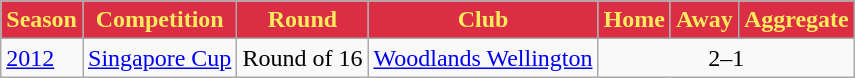<table class="wikitable">
<tr>
<th style="background:#DB2D43; color:#FBEC5D;">Season</th>
<th style="background:#DB2D43; color:#FBEC5D;">Competition</th>
<th style="background:#DB2D43; color:#FBEC5D;">Round</th>
<th style="background:#DB2D43; color:#FBEC5D;">Club</th>
<th style="background:#DB2D43; color:#FBEC5D;">Home</th>
<th style="background:#DB2D43; color:#FBEC5D;">Away</th>
<th style="background:#DB2D43; color:#FBEC5D;">Aggregate</th>
</tr>
<tr>
<td><a href='#'>2012</a></td>
<td><a href='#'>Singapore Cup</a></td>
<td>Round of 16</td>
<td> <a href='#'>Woodlands Wellington</a></td>
<td colspan=3; style="text-align:center;">2–1</td>
</tr>
</table>
